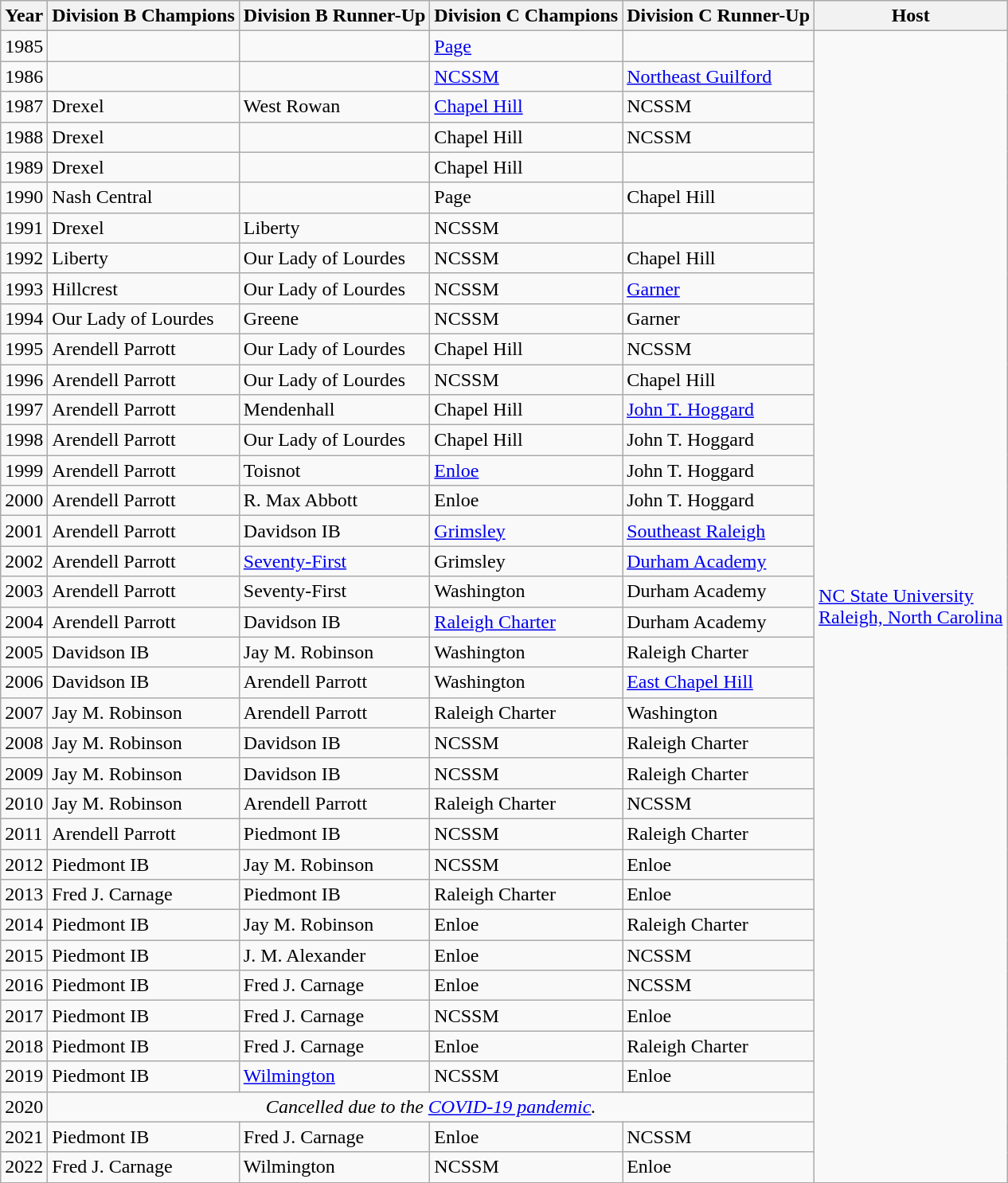<table class="wikitable">
<tr>
<th>Year</th>
<th>Division B Champions</th>
<th>Division B Runner-Up</th>
<th>Division C Champions</th>
<th>Division C Runner-Up</th>
<th>Host</th>
</tr>
<tr>
<td>1985</td>
<td></td>
<td></td>
<td><a href='#'>Page</a></td>
<td></td>
<td rowspan=38><a href='#'>NC State University</a><br><a href='#'>Raleigh, North Carolina</a></td>
</tr>
<tr>
<td>1986</td>
<td></td>
<td></td>
<td><a href='#'>NCSSM</a></td>
<td><a href='#'>Northeast Guilford</a></td>
</tr>
<tr>
<td>1987</td>
<td>Drexel</td>
<td>West Rowan</td>
<td><a href='#'>Chapel Hill</a></td>
<td>NCSSM</td>
</tr>
<tr>
<td>1988</td>
<td>Drexel</td>
<td></td>
<td>Chapel Hill</td>
<td>NCSSM</td>
</tr>
<tr>
<td>1989</td>
<td>Drexel</td>
<td></td>
<td>Chapel Hill</td>
<td></td>
</tr>
<tr>
<td>1990</td>
<td>Nash Central</td>
<td></td>
<td>Page</td>
<td>Chapel Hill</td>
</tr>
<tr>
<td>1991</td>
<td>Drexel</td>
<td>Liberty</td>
<td>NCSSM</td>
<td></td>
</tr>
<tr>
<td>1992</td>
<td>Liberty</td>
<td>Our Lady of Lourdes</td>
<td>NCSSM</td>
<td>Chapel Hill</td>
</tr>
<tr>
<td>1993</td>
<td>Hillcrest</td>
<td>Our Lady of Lourdes</td>
<td>NCSSM</td>
<td><a href='#'>Garner</a></td>
</tr>
<tr>
<td>1994</td>
<td>Our Lady of Lourdes</td>
<td>Greene</td>
<td>NCSSM</td>
<td>Garner</td>
</tr>
<tr>
<td>1995</td>
<td>Arendell Parrott</td>
<td>Our Lady of Lourdes</td>
<td>Chapel Hill</td>
<td>NCSSM</td>
</tr>
<tr>
<td>1996</td>
<td>Arendell Parrott</td>
<td>Our Lady of Lourdes</td>
<td>NCSSM</td>
<td>Chapel Hill</td>
</tr>
<tr>
<td>1997</td>
<td>Arendell Parrott</td>
<td>Mendenhall</td>
<td>Chapel Hill</td>
<td><a href='#'>John T. Hoggard</a></td>
</tr>
<tr>
<td>1998</td>
<td>Arendell Parrott</td>
<td>Our Lady of Lourdes</td>
<td>Chapel Hill</td>
<td>John T. Hoggard</td>
</tr>
<tr>
<td>1999</td>
<td>Arendell Parrott</td>
<td>Toisnot</td>
<td><a href='#'>Enloe</a></td>
<td>John T. Hoggard</td>
</tr>
<tr>
<td>2000</td>
<td>Arendell Parrott</td>
<td>R. Max Abbott</td>
<td>Enloe</td>
<td>John T. Hoggard</td>
</tr>
<tr>
<td>2001</td>
<td>Arendell Parrott</td>
<td>Davidson IB</td>
<td><a href='#'>Grimsley</a></td>
<td><a href='#'>Southeast Raleigh</a></td>
</tr>
<tr>
<td>2002</td>
<td>Arendell Parrott</td>
<td><a href='#'>Seventy-First</a></td>
<td>Grimsley</td>
<td><a href='#'>Durham Academy</a></td>
</tr>
<tr>
<td>2003</td>
<td>Arendell Parrott</td>
<td>Seventy-First</td>
<td>Washington</td>
<td>Durham Academy</td>
</tr>
<tr>
<td>2004</td>
<td>Arendell Parrott</td>
<td>Davidson IB</td>
<td><a href='#'>Raleigh Charter</a></td>
<td>Durham Academy</td>
</tr>
<tr>
<td>2005</td>
<td>Davidson IB</td>
<td>Jay M. Robinson</td>
<td>Washington</td>
<td>Raleigh Charter</td>
</tr>
<tr>
<td>2006</td>
<td>Davidson IB</td>
<td>Arendell Parrott</td>
<td>Washington</td>
<td><a href='#'>East Chapel Hill</a></td>
</tr>
<tr>
<td>2007</td>
<td>Jay M. Robinson</td>
<td>Arendell Parrott</td>
<td>Raleigh Charter</td>
<td>Washington</td>
</tr>
<tr>
<td>2008</td>
<td>Jay M. Robinson</td>
<td>Davidson IB</td>
<td>NCSSM</td>
<td>Raleigh Charter</td>
</tr>
<tr>
<td>2009</td>
<td>Jay M. Robinson</td>
<td>Davidson IB</td>
<td>NCSSM</td>
<td>Raleigh Charter</td>
</tr>
<tr>
<td>2010</td>
<td>Jay M. Robinson</td>
<td>Arendell Parrott</td>
<td>Raleigh Charter</td>
<td>NCSSM</td>
</tr>
<tr>
<td>2011</td>
<td>Arendell Parrott</td>
<td>Piedmont IB</td>
<td>NCSSM</td>
<td>Raleigh Charter</td>
</tr>
<tr>
<td>2012</td>
<td>Piedmont IB</td>
<td>Jay M. Robinson</td>
<td>NCSSM</td>
<td>Enloe</td>
</tr>
<tr>
<td>2013</td>
<td>Fred J. Carnage</td>
<td>Piedmont IB</td>
<td>Raleigh Charter</td>
<td>Enloe</td>
</tr>
<tr>
<td>2014</td>
<td>Piedmont IB</td>
<td>Jay M. Robinson</td>
<td>Enloe</td>
<td>Raleigh Charter</td>
</tr>
<tr>
<td>2015</td>
<td>Piedmont IB</td>
<td>J. M. Alexander</td>
<td>Enloe</td>
<td>NCSSM</td>
</tr>
<tr>
<td>2016</td>
<td>Piedmont IB</td>
<td>Fred J. Carnage</td>
<td>Enloe</td>
<td>NCSSM</td>
</tr>
<tr>
<td>2017</td>
<td>Piedmont IB</td>
<td>Fred J. Carnage</td>
<td>NCSSM</td>
<td>Enloe</td>
</tr>
<tr>
<td>2018</td>
<td>Piedmont IB</td>
<td>Fred J. Carnage</td>
<td>Enloe</td>
<td>Raleigh Charter</td>
</tr>
<tr>
<td>2019</td>
<td>Piedmont IB</td>
<td><a href='#'>Wilmington</a></td>
<td>NCSSM</td>
<td>Enloe</td>
</tr>
<tr>
<td>2020</td>
<td colspan=4 style="text-align:center"><em>Cancelled due to the <a href='#'>COVID-19 pandemic</a>.</em></td>
</tr>
<tr>
<td>2021</td>
<td>Piedmont IB</td>
<td>Fred J. Carnage</td>
<td>Enloe</td>
<td>NCSSM</td>
</tr>
<tr>
<td>2022</td>
<td>Fred J. Carnage</td>
<td>Wilmington</td>
<td>NCSSM</td>
<td>Enloe</td>
</tr>
</table>
